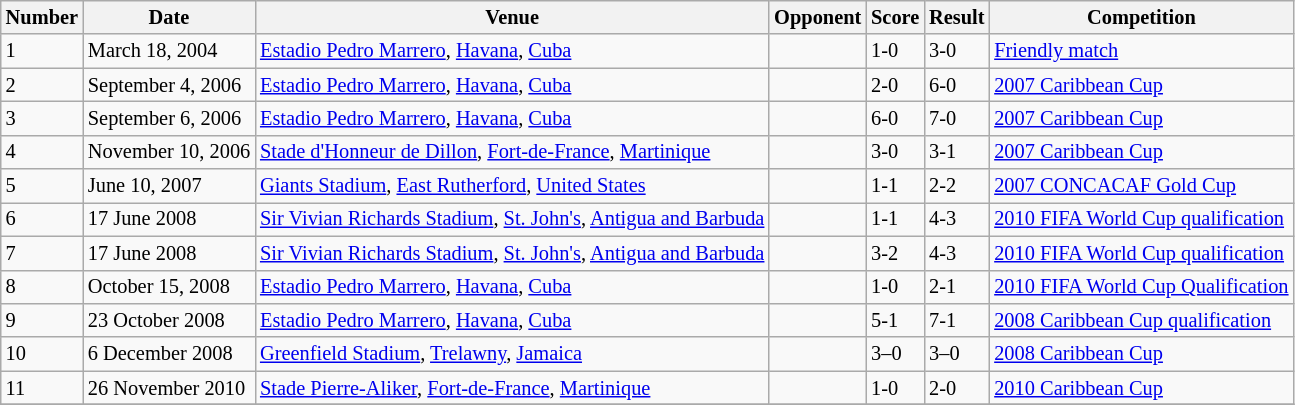<table class="wikitable" style="font-size:85%;">
<tr>
<th>Number</th>
<th>Date</th>
<th>Venue</th>
<th>Opponent</th>
<th>Score</th>
<th>Result</th>
<th>Competition</th>
</tr>
<tr>
<td>1</td>
<td>March 18, 2004</td>
<td><a href='#'>Estadio Pedro Marrero</a>, <a href='#'>Havana</a>, <a href='#'>Cuba</a></td>
<td></td>
<td>1-0</td>
<td>3-0</td>
<td><a href='#'>Friendly match</a></td>
</tr>
<tr>
<td>2</td>
<td>September 4, 2006</td>
<td><a href='#'>Estadio Pedro Marrero</a>, <a href='#'>Havana</a>, <a href='#'>Cuba</a></td>
<td></td>
<td>2-0</td>
<td>6-0</td>
<td><a href='#'>2007 Caribbean Cup</a></td>
</tr>
<tr>
<td>3</td>
<td>September 6, 2006</td>
<td><a href='#'>Estadio Pedro Marrero</a>, <a href='#'>Havana</a>, <a href='#'>Cuba</a></td>
<td></td>
<td>6-0</td>
<td>7-0</td>
<td><a href='#'>2007 Caribbean Cup</a></td>
</tr>
<tr>
<td>4</td>
<td>November 10, 2006</td>
<td><a href='#'>Stade d'Honneur de Dillon</a>, <a href='#'>Fort-de-France</a>, <a href='#'>Martinique</a></td>
<td></td>
<td>3-0</td>
<td>3-1</td>
<td><a href='#'>2007 Caribbean Cup</a></td>
</tr>
<tr>
<td>5</td>
<td>June 10, 2007</td>
<td><a href='#'>Giants Stadium</a>, <a href='#'>East Rutherford</a>, <a href='#'>United States</a></td>
<td></td>
<td>1-1</td>
<td>2-2</td>
<td><a href='#'>2007 CONCACAF Gold Cup</a></td>
</tr>
<tr>
<td>6</td>
<td>17 June 2008</td>
<td><a href='#'>Sir Vivian Richards Stadium</a>, <a href='#'>St. John's</a>, <a href='#'>Antigua and Barbuda</a></td>
<td></td>
<td>1-1</td>
<td>4-3</td>
<td><a href='#'>2010 FIFA World Cup qualification</a></td>
</tr>
<tr>
<td>7</td>
<td>17 June 2008</td>
<td><a href='#'>Sir Vivian Richards Stadium</a>, <a href='#'>St. John's</a>, <a href='#'>Antigua and Barbuda</a></td>
<td></td>
<td>3-2</td>
<td>4-3</td>
<td><a href='#'>2010 FIFA World Cup qualification</a></td>
</tr>
<tr>
<td>8</td>
<td>October 15, 2008</td>
<td><a href='#'>Estadio Pedro Marrero</a>, <a href='#'>Havana</a>, <a href='#'>Cuba</a></td>
<td></td>
<td>1-0</td>
<td>2-1</td>
<td><a href='#'>2010 FIFA World Cup Qualification</a></td>
</tr>
<tr>
<td>9</td>
<td>23 October 2008</td>
<td><a href='#'>Estadio Pedro Marrero</a>, <a href='#'>Havana</a>, <a href='#'>Cuba</a></td>
<td></td>
<td>5-1</td>
<td>7-1</td>
<td><a href='#'>2008 Caribbean Cup qualification</a></td>
</tr>
<tr>
<td>10</td>
<td>6 December 2008</td>
<td><a href='#'>Greenfield Stadium</a>, <a href='#'>Trelawny</a>, <a href='#'>Jamaica</a></td>
<td></td>
<td>3–0</td>
<td>3–0</td>
<td><a href='#'>2008 Caribbean Cup</a></td>
</tr>
<tr>
<td>11</td>
<td>26 November 2010</td>
<td><a href='#'>Stade Pierre-Aliker</a>, <a href='#'>Fort-de-France</a>, <a href='#'>Martinique</a></td>
<td></td>
<td>1-0</td>
<td>2-0</td>
<td><a href='#'>2010 Caribbean Cup</a></td>
</tr>
<tr>
</tr>
</table>
